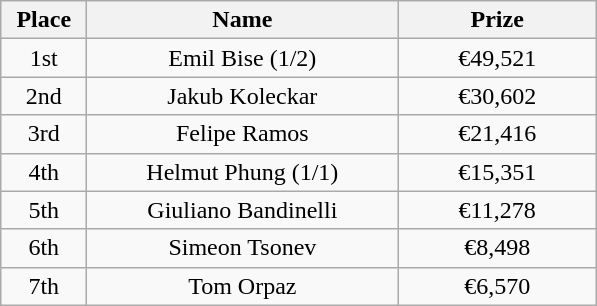<table class="wikitable">
<tr>
<th width="50">Place</th>
<th width="200">Name</th>
<th width="125">Prize</th>
</tr>
<tr>
<td align = "center">1st</td>
<td align = "center">Emil Bise (1/2)</td>
<td align="center">€49,521</td>
</tr>
<tr>
<td align = "center">2nd</td>
<td align = "center">Jakub Koleckar</td>
<td align="center">€30,602</td>
</tr>
<tr>
<td align = "center">3rd</td>
<td align = "center">Felipe Ramos</td>
<td align="center">€21,416</td>
</tr>
<tr>
<td align = "center">4th</td>
<td align = "center">Helmut Phung (1/1)</td>
<td align="center">€15,351</td>
</tr>
<tr>
<td align = "center">5th</td>
<td align = "center">Giuliano Bandinelli</td>
<td align="center">€11,278</td>
</tr>
<tr>
<td align = "center">6th</td>
<td align = "center">Simeon Tsonev</td>
<td align="center">€8,498</td>
</tr>
<tr>
<td align = "center">7th</td>
<td align = "center">Tom Orpaz</td>
<td align="center">€6,570</td>
</tr>
</table>
